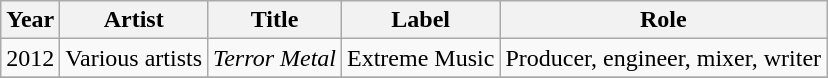<table class="wikitable sortable">
<tr>
<th>Year</th>
<th>Artist</th>
<th>Title</th>
<th>Label</th>
<th>Role</th>
</tr>
<tr>
<td>2012</td>
<td>Various artists</td>
<td><em>Terror Metal</em></td>
<td>Extreme Music</td>
<td>Producer, engineer, mixer, writer</td>
</tr>
<tr>
</tr>
</table>
